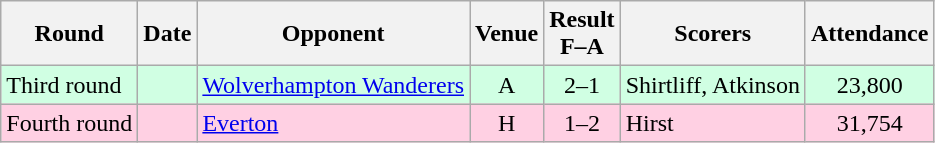<table class="wikitable sortable" style="text-align:center;">
<tr>
<th>Round</th>
<th>Date</th>
<th>Opponent</th>
<th>Venue</th>
<th>Result<br>F–A</th>
<th class=unsortable>Scorers</th>
<th>Attendance</th>
</tr>
<tr bgcolor="#d0ffe3">
<td align=left>Third round</td>
<td align=left></td>
<td align=left><a href='#'>Wolverhampton Wanderers</a></td>
<td>A</td>
<td>2–1</td>
<td align=left>Shirtliff, Atkinson</td>
<td>23,800</td>
</tr>
<tr bgcolor="#ffd0e3">
<td align=left>Fourth round</td>
<td align=left></td>
<td align=left><a href='#'>Everton</a></td>
<td>H</td>
<td>1–2</td>
<td align=left>Hirst</td>
<td>31,754</td>
</tr>
</table>
